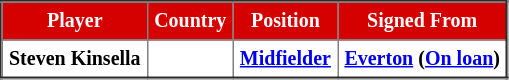<table border="2" cellpadding="4" style="border-collapse:collapse; text-align:center; font-size:smaller;">
<tr style="background:#d50000; color:white">
<th>Player</th>
<th>Country</th>
<th>Position</th>
<th>Signed From</th>
</tr>
<tr bgcolor="">
<th>Steven Kinsella</th>
<th></th>
<th><a href='#'>Midfielder</a></th>
<th> <a href='#'>Everton</a> (<a href='#'>On loan</a>)</th>
</tr>
</table>
